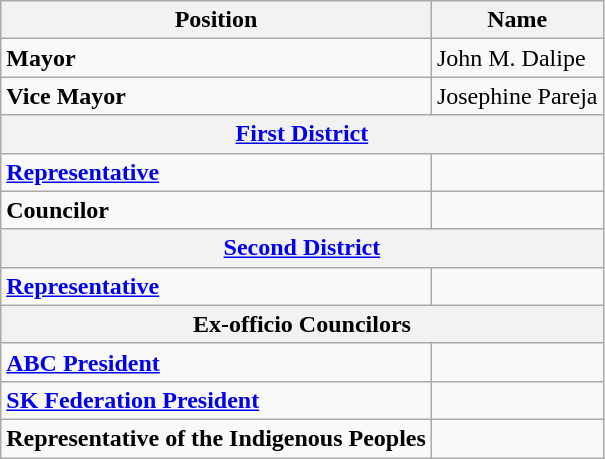<table class="wikitable">
<tr>
<th>Position</th>
<th>Name</th>
</tr>
<tr>
<td><strong>Mayor</strong></td>
<td>John M. Dalipe</td>
</tr>
<tr>
<td><strong>Vice Mayor</strong></td>
<td>Josephine Pareja</td>
</tr>
<tr>
<th colspan="2"><strong><a href='#'>First District</a></strong></th>
</tr>
<tr>
<td><strong><a href='#'>Representative</a></strong></td>
<td></td>
</tr>
<tr>
<td><strong>Councilor</strong></td>
<td></td>
</tr>
<tr>
<th colspan="2"><strong><a href='#'>Second District</a></strong></th>
</tr>
<tr>
<td><strong><a href='#'>Representative</a></strong></td>
<td></td>
</tr>
<tr>
<th colspan="2">Ex-officio Councilors</th>
</tr>
<tr>
<td><strong><a href='#'>ABC President</a></strong></td>
<td></td>
</tr>
<tr>
<td><strong><a href='#'>SK Federation President</a></strong></td>
<td></td>
</tr>
<tr>
<td><strong>Representative of the Indigenous Peoples</strong></td>
<td></td>
</tr>
</table>
